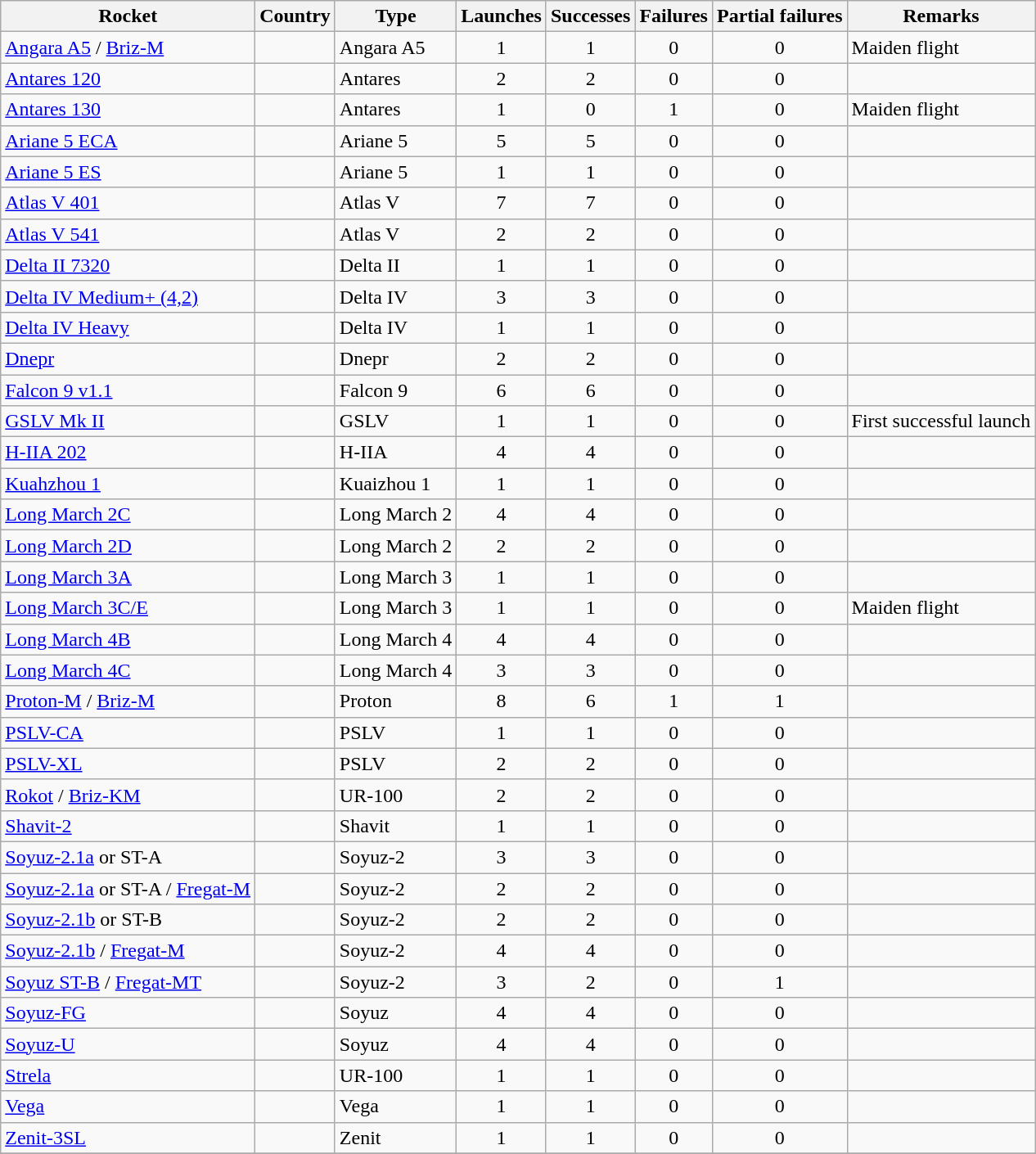<table class="wikitable sortable collapsible collapsed" style=text-align:center>
<tr>
<th>Rocket</th>
<th>Country</th>
<th>Type</th>
<th>Launches</th>
<th>Successes</th>
<th>Failures</th>
<th>Partial failures</th>
<th>Remarks</th>
</tr>
<tr>
<td align=left><a href='#'>Angara A5</a> / <a href='#'>Briz-M</a></td>
<td align=left></td>
<td align=left>Angara A5</td>
<td>1</td>
<td>1</td>
<td>0</td>
<td>0</td>
<td align=left>Maiden flight</td>
</tr>
<tr>
<td align=left><a href='#'>Antares 120</a></td>
<td align=left></td>
<td align=left>Antares</td>
<td>2</td>
<td>2</td>
<td>0</td>
<td>0</td>
<td></td>
</tr>
<tr>
<td align=left><a href='#'>Antares 130</a></td>
<td align=left></td>
<td align=left>Antares</td>
<td>1</td>
<td>0</td>
<td>1</td>
<td>0</td>
<td align=left>Maiden flight</td>
</tr>
<tr>
<td align=left><a href='#'>Ariane 5 ECA</a></td>
<td align=left></td>
<td align=left>Ariane 5</td>
<td>5</td>
<td>5</td>
<td>0</td>
<td>0</td>
<td></td>
</tr>
<tr>
<td align=left><a href='#'>Ariane 5 ES</a></td>
<td align=left></td>
<td align=left>Ariane 5</td>
<td>1</td>
<td>1</td>
<td>0</td>
<td>0</td>
<td></td>
</tr>
<tr>
<td align=left><a href='#'>Atlas V 401</a></td>
<td align=left></td>
<td align=left>Atlas V</td>
<td>7</td>
<td>7</td>
<td>0</td>
<td>0</td>
<td></td>
</tr>
<tr>
<td align=left><a href='#'>Atlas V 541</a></td>
<td align=left></td>
<td align=left>Atlas V</td>
<td>2</td>
<td>2</td>
<td>0</td>
<td>0</td>
<td></td>
</tr>
<tr>
<td align=left><a href='#'>Delta II 7320</a></td>
<td align=left></td>
<td align=left>Delta II</td>
<td>1</td>
<td>1</td>
<td>0</td>
<td>0</td>
<td></td>
</tr>
<tr>
<td align=left><a href='#'>Delta IV Medium+ (4,2)</a></td>
<td align=left></td>
<td align=left>Delta IV</td>
<td>3</td>
<td>3</td>
<td>0</td>
<td>0</td>
<td></td>
</tr>
<tr>
<td align=left><a href='#'>Delta IV Heavy</a></td>
<td align=left></td>
<td align=left>Delta IV</td>
<td>1</td>
<td>1</td>
<td>0</td>
<td>0</td>
<td></td>
</tr>
<tr>
<td align=left><a href='#'>Dnepr</a></td>
<td align=left></td>
<td align=left>Dnepr</td>
<td>2</td>
<td>2</td>
<td>0</td>
<td>0</td>
<td></td>
</tr>
<tr>
<td align=left><a href='#'>Falcon 9 v1.1</a></td>
<td align=left></td>
<td align=left>Falcon 9</td>
<td>6</td>
<td>6</td>
<td>0</td>
<td>0</td>
<td></td>
</tr>
<tr>
<td align=left><a href='#'>GSLV Mk II</a></td>
<td align=left></td>
<td align=left>GSLV</td>
<td>1</td>
<td>1</td>
<td>0</td>
<td>0</td>
<td align=left>First successful launch</td>
</tr>
<tr>
<td align=left><a href='#'>H-IIA 202</a></td>
<td align=left></td>
<td align=left>H-IIA</td>
<td>4</td>
<td>4</td>
<td>0</td>
<td>0</td>
<td></td>
</tr>
<tr>
<td align=left><a href='#'>Kuahzhou 1</a></td>
<td align=left></td>
<td align=left>Kuaizhou 1</td>
<td>1</td>
<td>1</td>
<td>0</td>
<td>0</td>
<td></td>
</tr>
<tr>
<td align=left><a href='#'>Long March 2C</a></td>
<td align=left></td>
<td align=left>Long March 2</td>
<td>4</td>
<td>4</td>
<td>0</td>
<td>0</td>
<td></td>
</tr>
<tr>
<td align=left><a href='#'>Long March 2D</a></td>
<td align=left></td>
<td align=left>Long March 2</td>
<td>2</td>
<td>2</td>
<td>0</td>
<td>0</td>
<td></td>
</tr>
<tr>
<td align=left><a href='#'>Long March 3A</a></td>
<td align=left></td>
<td align=left>Long March 3</td>
<td>1</td>
<td>1</td>
<td>0</td>
<td>0</td>
<td></td>
</tr>
<tr>
<td align=left><a href='#'>Long March 3C/E</a></td>
<td align=left></td>
<td align=left>Long March 3</td>
<td>1</td>
<td>1</td>
<td>0</td>
<td>0</td>
<td align=left>Maiden flight</td>
</tr>
<tr>
<td align=left><a href='#'>Long March 4B</a></td>
<td align=left></td>
<td>Long March 4</td>
<td>4</td>
<td>4</td>
<td>0</td>
<td>0</td>
<td></td>
</tr>
<tr>
<td align=left><a href='#'>Long March 4C</a></td>
<td align=left></td>
<td>Long March 4</td>
<td>3</td>
<td>3</td>
<td>0</td>
<td>0</td>
<td></td>
</tr>
<tr>
<td align=left><a href='#'>Proton-M</a> / <a href='#'>Briz-M</a></td>
<td align=left></td>
<td align=left>Proton</td>
<td>8</td>
<td>6</td>
<td>1</td>
<td>1</td>
<td></td>
</tr>
<tr>
<td align=left><a href='#'>PSLV-CA</a></td>
<td align=left></td>
<td align=left>PSLV</td>
<td>1</td>
<td>1</td>
<td>0</td>
<td>0</td>
<td></td>
</tr>
<tr>
<td align=left><a href='#'>PSLV-XL</a></td>
<td align=left></td>
<td align=left>PSLV</td>
<td>2</td>
<td>2</td>
<td>0</td>
<td>0</td>
<td></td>
</tr>
<tr>
<td align=left><a href='#'>Rokot</a> / <a href='#'>Briz-KM</a></td>
<td align=left></td>
<td align=left>UR-100</td>
<td>2</td>
<td>2</td>
<td>0</td>
<td>0</td>
<td></td>
</tr>
<tr>
<td align=left><a href='#'>Shavit-2</a></td>
<td align=left></td>
<td align=left>Shavit</td>
<td>1</td>
<td>1</td>
<td>0</td>
<td>0</td>
<td></td>
</tr>
<tr>
<td align=left><a href='#'>Soyuz-2.1a</a> or ST-A</td>
<td align=left></td>
<td align=left>Soyuz-2</td>
<td>3</td>
<td>3</td>
<td>0</td>
<td>0</td>
<td></td>
</tr>
<tr>
<td align=left><a href='#'>Soyuz-2.1a</a> or ST-A / <a href='#'>Fregat-M</a></td>
<td align=left></td>
<td align=left>Soyuz-2</td>
<td>2</td>
<td>2</td>
<td>0</td>
<td>0</td>
<td></td>
</tr>
<tr>
<td align=left><a href='#'>Soyuz-2.1b</a> or ST-B</td>
<td align=left></td>
<td align=left>Soyuz-2</td>
<td>2</td>
<td>2</td>
<td>0</td>
<td>0</td>
<td></td>
</tr>
<tr>
<td align=left><a href='#'>Soyuz-2.1b</a> / <a href='#'>Fregat-M</a></td>
<td align=left></td>
<td align=left>Soyuz-2</td>
<td>4</td>
<td>4</td>
<td>0</td>
<td>0</td>
<td></td>
</tr>
<tr>
<td align=left><a href='#'>Soyuz ST-B</a> / <a href='#'>Fregat-MT</a></td>
<td align=left></td>
<td align=left>Soyuz-2</td>
<td>3</td>
<td>2</td>
<td>0</td>
<td>1</td>
<td></td>
</tr>
<tr>
<td align=left><a href='#'>Soyuz-FG</a></td>
<td align=left></td>
<td align=left>Soyuz</td>
<td>4</td>
<td>4</td>
<td>0</td>
<td>0</td>
<td></td>
</tr>
<tr>
<td align=left><a href='#'>Soyuz-U</a></td>
<td align=left></td>
<td align=left>Soyuz</td>
<td>4</td>
<td>4</td>
<td>0</td>
<td>0</td>
<td></td>
</tr>
<tr>
<td align=left><a href='#'>Strela</a></td>
<td align=left></td>
<td align=left>UR-100</td>
<td>1</td>
<td>1</td>
<td>0</td>
<td>0</td>
<td></td>
</tr>
<tr>
<td align=left><a href='#'>Vega</a></td>
<td align=left></td>
<td align=left>Vega</td>
<td>1</td>
<td>1</td>
<td>0</td>
<td>0</td>
<td></td>
</tr>
<tr>
<td align=left><a href='#'>Zenit-3SL</a></td>
<td align=left></td>
<td align=left>Zenit</td>
<td>1</td>
<td>1</td>
<td>0</td>
<td>0</td>
<td></td>
</tr>
<tr>
</tr>
</table>
